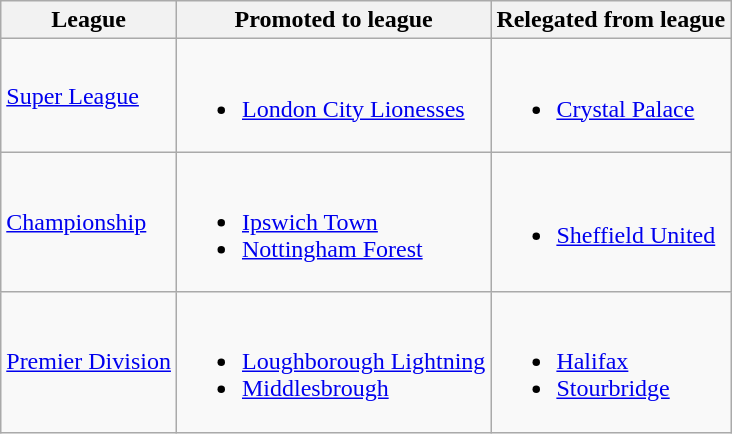<table class="wikitable">
<tr>
<th>League</th>
<th>Promoted to league </th>
<th>Relegated from league </th>
</tr>
<tr>
<td><a href='#'>Super League</a></td>
<td><br><ul><li><a href='#'>London City Lionesses</a> </li></ul></td>
<td><br><ul><li><a href='#'>Crystal Palace</a> </li></ul></td>
</tr>
<tr>
<td><a href='#'>Championship</a></td>
<td><br><ul><li><a href='#'>Ipswich Town</a> </li><li><a href='#'>Nottingham Forest</a> </li></ul></td>
<td><br><ul><li><a href='#'>Sheffield United</a> </li></ul></td>
</tr>
<tr>
<td><a href='#'>Premier Division</a></td>
<td><br><ul><li><a href='#'>Loughborough Lightning</a> </li><li><a href='#'>Middlesbrough</a> </li></ul></td>
<td><br><ul><li><a href='#'>Halifax</a> </li><li><a href='#'>Stourbridge</a> </li></ul></td>
</tr>
</table>
